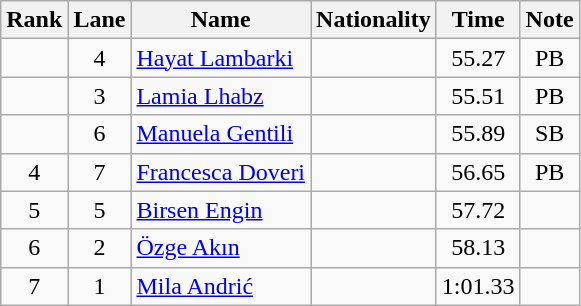<table class="wikitable sortable" style="text-align:center">
<tr>
<th>Rank</th>
<th>Lane</th>
<th>Name</th>
<th>Nationality</th>
<th>Time</th>
<th>Note</th>
</tr>
<tr>
<td></td>
<td>4</td>
<td align="left"><a href='#'>Hayat Lambarki</a></td>
<td align="left"></td>
<td>55.27</td>
<td>PB</td>
</tr>
<tr>
<td></td>
<td>3</td>
<td align="left"><a href='#'>Lamia Lhabz</a></td>
<td align="left"></td>
<td>55.51</td>
<td>PB</td>
</tr>
<tr>
<td></td>
<td>6</td>
<td align="left"><a href='#'>Manuela Gentili</a></td>
<td align="left"></td>
<td>55.89</td>
<td>SB</td>
</tr>
<tr>
<td>4</td>
<td>7</td>
<td align="left"><a href='#'>Francesca Doveri</a></td>
<td align="left"></td>
<td>56.65</td>
<td>PB</td>
</tr>
<tr>
<td>5</td>
<td>5</td>
<td align="left"><a href='#'>Birsen Engin</a></td>
<td align="left"></td>
<td>57.72</td>
<td></td>
</tr>
<tr>
<td>6</td>
<td>2</td>
<td align="left"><a href='#'>Özge Akın</a></td>
<td align="left"></td>
<td>58.13</td>
<td></td>
</tr>
<tr>
<td>7</td>
<td>1</td>
<td align="left"><a href='#'>Mila Andrić</a></td>
<td align="left"></td>
<td>1:01.33</td>
<td></td>
</tr>
</table>
